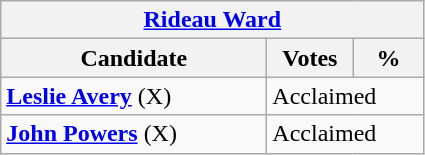<table class="wikitable">
<tr>
<th colspan="3"><a href='#'>Rideau Ward</a></th>
</tr>
<tr>
<th style="width: 170px">Candidate</th>
<th style="width: 50px">Votes</th>
<th style="width: 40px">%</th>
</tr>
<tr>
<td><strong><a href='#'>Leslie Avery</a></strong> (X)</td>
<td colspan="2">Acclaimed</td>
</tr>
<tr>
<td><strong><a href='#'>John Powers</a></strong> (X)</td>
<td colspan="2">Acclaimed</td>
</tr>
</table>
